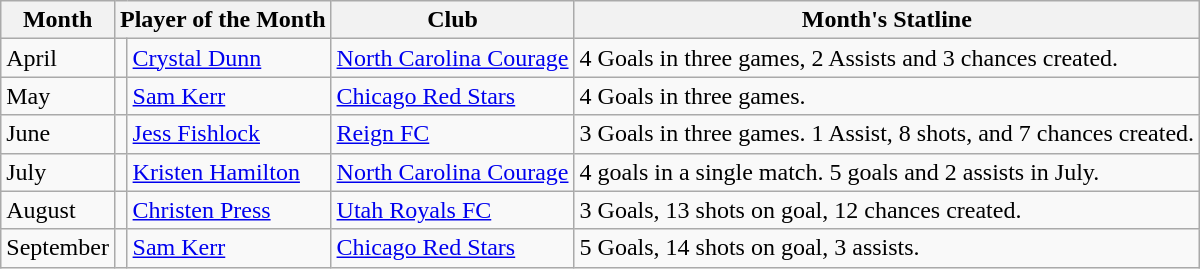<table class="wikitable sortable">
<tr>
<th>Month</th>
<th colspan=2>Player of the Month</th>
<th>Club</th>
<th>Month's Statline</th>
</tr>
<tr>
<td>April</td>
<td></td>
<td><a href='#'>Crystal Dunn</a></td>
<td><a href='#'>North Carolina Courage</a></td>
<td>4 Goals in three games, 2 Assists and 3 chances created.</td>
</tr>
<tr>
<td>May</td>
<td></td>
<td><a href='#'>Sam Kerr</a></td>
<td><a href='#'>Chicago Red Stars</a></td>
<td>4 Goals in three games.</td>
</tr>
<tr>
<td>June</td>
<td></td>
<td><a href='#'>Jess Fishlock</a></td>
<td><a href='#'>Reign FC</a></td>
<td>3 Goals in three games. 1 Assist, 8 shots, and 7 chances created.</td>
</tr>
<tr>
<td>July</td>
<td></td>
<td><a href='#'>Kristen Hamilton</a></td>
<td><a href='#'>North Carolina Courage</a></td>
<td>4 goals in a single match. 5 goals and 2 assists in July.</td>
</tr>
<tr>
<td>August</td>
<td></td>
<td><a href='#'>Christen Press</a></td>
<td><a href='#'>Utah Royals FC</a></td>
<td>3 Goals, 13 shots on goal, 12 chances created.</td>
</tr>
<tr>
<td>September</td>
<td></td>
<td><a href='#'>Sam Kerr</a></td>
<td><a href='#'>Chicago Red Stars</a></td>
<td>5 Goals, 14 shots on goal, 3 assists.</td>
</tr>
</table>
